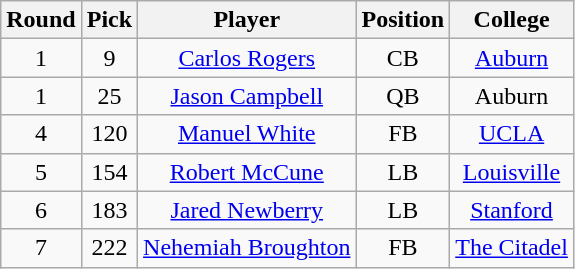<table class="wikitable sortable sortable"  style="text-align:center;">
<tr>
<th>Round</th>
<th>Pick</th>
<th>Player</th>
<th>Position</th>
<th>College</th>
</tr>
<tr>
<td>1</td>
<td>9</td>
<td><a href='#'>Carlos Rogers</a></td>
<td>CB</td>
<td><a href='#'>Auburn</a></td>
</tr>
<tr>
<td>1</td>
<td>25</td>
<td><a href='#'>Jason Campbell</a></td>
<td>QB</td>
<td>Auburn</td>
</tr>
<tr>
<td>4</td>
<td>120</td>
<td><a href='#'>Manuel White</a></td>
<td>FB</td>
<td><a href='#'>UCLA</a></td>
</tr>
<tr>
<td>5</td>
<td>154</td>
<td><a href='#'>Robert McCune</a></td>
<td>LB</td>
<td><a href='#'>Louisville</a></td>
</tr>
<tr>
<td>6</td>
<td>183</td>
<td><a href='#'>Jared Newberry</a></td>
<td>LB</td>
<td><a href='#'>Stanford</a></td>
</tr>
<tr>
<td>7</td>
<td>222</td>
<td><a href='#'>Nehemiah Broughton</a></td>
<td>FB</td>
<td><a href='#'>The Citadel</a></td>
</tr>
</table>
